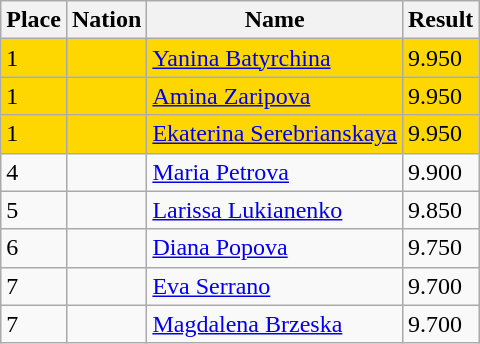<table class="wikitable">
<tr>
<th>Place</th>
<th>Nation</th>
<th>Name</th>
<th>Result</th>
</tr>
<tr bgcolor=gold>
<td>1</td>
<td></td>
<td><a href='#'>Yanina Batyrchina</a></td>
<td>9.950</td>
</tr>
<tr bgcolor=gold>
<td>1</td>
<td></td>
<td><a href='#'>Amina Zaripova</a></td>
<td>9.950</td>
</tr>
<tr bgcolor=gold>
<td>1</td>
<td></td>
<td><a href='#'>Ekaterina Serebrianskaya</a></td>
<td>9.950</td>
</tr>
<tr>
<td>4</td>
<td></td>
<td><a href='#'>Maria Petrova</a></td>
<td>9.900</td>
</tr>
<tr>
<td>5</td>
<td></td>
<td><a href='#'>Larissa Lukianenko</a></td>
<td>9.850</td>
</tr>
<tr>
<td>6</td>
<td></td>
<td><a href='#'>Diana Popova</a></td>
<td>9.750</td>
</tr>
<tr>
<td>7</td>
<td></td>
<td><a href='#'>Eva Serrano</a></td>
<td>9.700</td>
</tr>
<tr>
<td>7</td>
<td></td>
<td><a href='#'>Magdalena Brzeska</a></td>
<td>9.700</td>
</tr>
</table>
